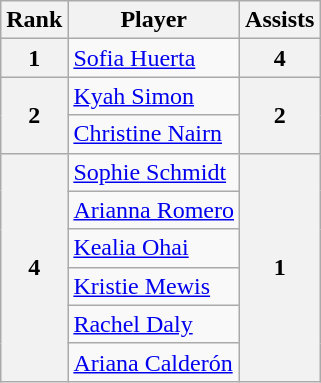<table class="wikitable" style="text-align: left;">
<tr>
<th>Rank</th>
<th>Player</th>
<th>Assists</th>
</tr>
<tr>
<th>1</th>
<td> <a href='#'>Sofia Huerta</a></td>
<th>4</th>
</tr>
<tr>
<th rowspan=2>2</th>
<td> <a href='#'>Kyah Simon</a></td>
<th rowspan=2>2</th>
</tr>
<tr>
<td> <a href='#'>Christine Nairn</a></td>
</tr>
<tr>
<th rowspan=6>4</th>
<td> <a href='#'>Sophie Schmidt</a></td>
<th rowspan=6>1</th>
</tr>
<tr>
<td> <a href='#'>Arianna Romero</a></td>
</tr>
<tr>
<td> <a href='#'>Kealia Ohai</a></td>
</tr>
<tr>
<td> <a href='#'>Kristie Mewis</a></td>
</tr>
<tr>
<td> <a href='#'>Rachel Daly</a></td>
</tr>
<tr>
<td> <a href='#'>Ariana Calderón</a></td>
</tr>
</table>
